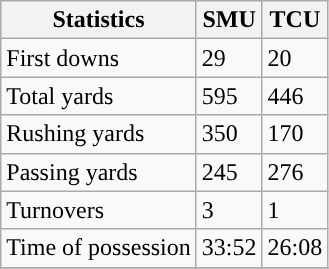<table class="wikitable">
<tr>
<th>Statistics</th>
<th>SMU</th>
<th>TCU</th>
</tr>
<tr>
<td>First downs</td>
<td>29</td>
<td>20</td>
</tr>
<tr>
<td>Total yards</td>
<td>595</td>
<td>446</td>
</tr>
<tr>
<td>Rushing yards</td>
<td>350</td>
<td>170</td>
</tr>
<tr>
<td>Passing yards</td>
<td>245</td>
<td>276</td>
</tr>
<tr>
<td>Turnovers</td>
<td>3</td>
<td>1</td>
</tr>
<tr>
<td>Time of possession</td>
<td>33:52</td>
<td>26:08</td>
</tr>
<tr>
</tr>
</table>
